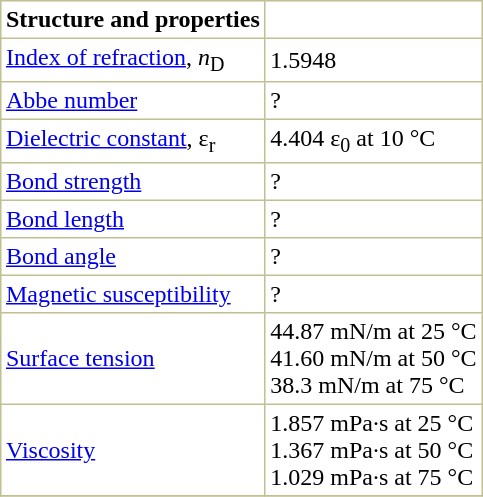<table border="1" cellspacing="0" cellpadding="3" style="margin: 0 0 0 0.5em; background: #FFFFFF; border-collapse: collapse; border-color: #C0C090;">
<tr>
<th>Structure and properties</th>
</tr>
<tr>
<td><a href='#'>Index of refraction</a>, <em>n</em><sub>D</sub></td>
<td>1.5948</td>
</tr>
<tr>
<td><a href='#'>Abbe number</a></td>
<td>? </td>
</tr>
<tr>
<td><a href='#'>Dielectric constant</a>, ε<sub>r</sub></td>
<td>4.404 ε<sub>0</sub> at 10 °C </td>
</tr>
<tr>
<td><a href='#'>Bond strength</a></td>
<td>? </td>
</tr>
<tr>
<td><a href='#'>Bond length</a></td>
<td>? </td>
</tr>
<tr>
<td><a href='#'>Bond angle</a></td>
<td>? </td>
</tr>
<tr>
<td><a href='#'>Magnetic susceptibility</a></td>
<td>? </td>
</tr>
<tr>
<td><a href='#'>Surface tension</a></td>
<td>44.87 mN/m at 25 °C<br>41.60 mN/m at 50 °C<br>38.3 mN/m at 75 °C</td>
</tr>
<tr>
<td><a href='#'>Viscosity</a></td>
<td>1.857 mPa·s at 25 °C<br>1.367 mPa·s at 50 °C<br>1.029 mPa·s at 75 °C</td>
</tr>
<tr>
</tr>
</table>
